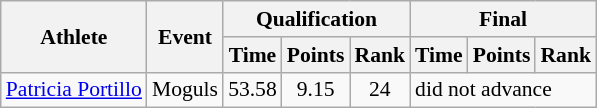<table class="wikitable" style="font-size:90%">
<tr>
<th rowspan="2">Athlete</th>
<th rowspan="2">Event</th>
<th colspan="3">Qualification</th>
<th colspan="3">Final</th>
</tr>
<tr>
<th>Time</th>
<th>Points</th>
<th>Rank</th>
<th>Time</th>
<th>Points</th>
<th>Rank</th>
</tr>
<tr>
<td><a href='#'>Patricia Portillo</a></td>
<td>Moguls</td>
<td align="center">53.58</td>
<td align="center">9.15</td>
<td align="center">24</td>
<td colspan="3">did not advance</td>
</tr>
</table>
